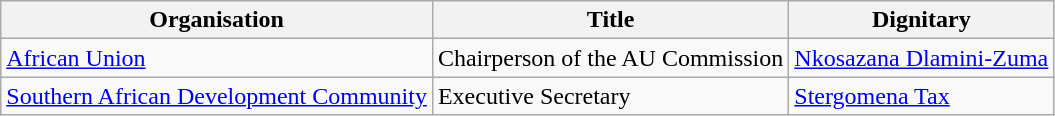<table class="wikitable sortable">
<tr>
<th>Organisation</th>
<th>Title</th>
<th>Dignitary</th>
</tr>
<tr>
<td><a href='#'>African Union</a></td>
<td>Chairperson of the AU Commission</td>
<td><a href='#'>Nkosazana Dlamini-Zuma</a></td>
</tr>
<tr>
<td> <a href='#'>Southern African Development Community</a></td>
<td>Executive Secretary</td>
<td><a href='#'>Stergomena Tax</a></td>
</tr>
</table>
